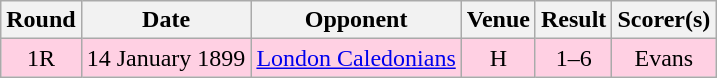<table class="wikitable sortable" style="text-align:center;">
<tr>
<th>Round</th>
<th>Date</th>
<th>Opponent</th>
<th>Venue</th>
<th>Result</th>
<th>Scorer(s)</th>
</tr>
<tr style="background:#ffd0e3;">
<td>1R</td>
<td>14 January 1899</td>
<td><a href='#'>London Caledonians</a></td>
<td>H</td>
<td>1–6</td>
<td>Evans</td>
</tr>
</table>
